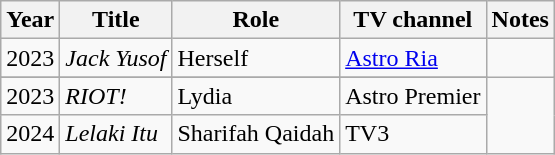<table class="wikitable">
<tr>
<th>Year</th>
<th>Title</th>
<th>Role</th>
<th>TV channel</th>
<th>Notes</th>
</tr>
<tr>
<td>2023</td>
<td><em>Jack Yusof</em></td>
<td>Herself</td>
<td><a href='#'>Astro Ria</a></td>
<td></td>
</tr>
<tr>
</tr>
<tr>
<td>2023</td>
<td><em>RIOT!</em></td>
<td>Lydia</td>
<td>Astro Premier</td>
</tr>
<tr>
<td>2024</td>
<td><em>Lelaki Itu</em></td>
<td>Sharifah Qaidah</td>
<td>TV3</td>
</tr>
</table>
